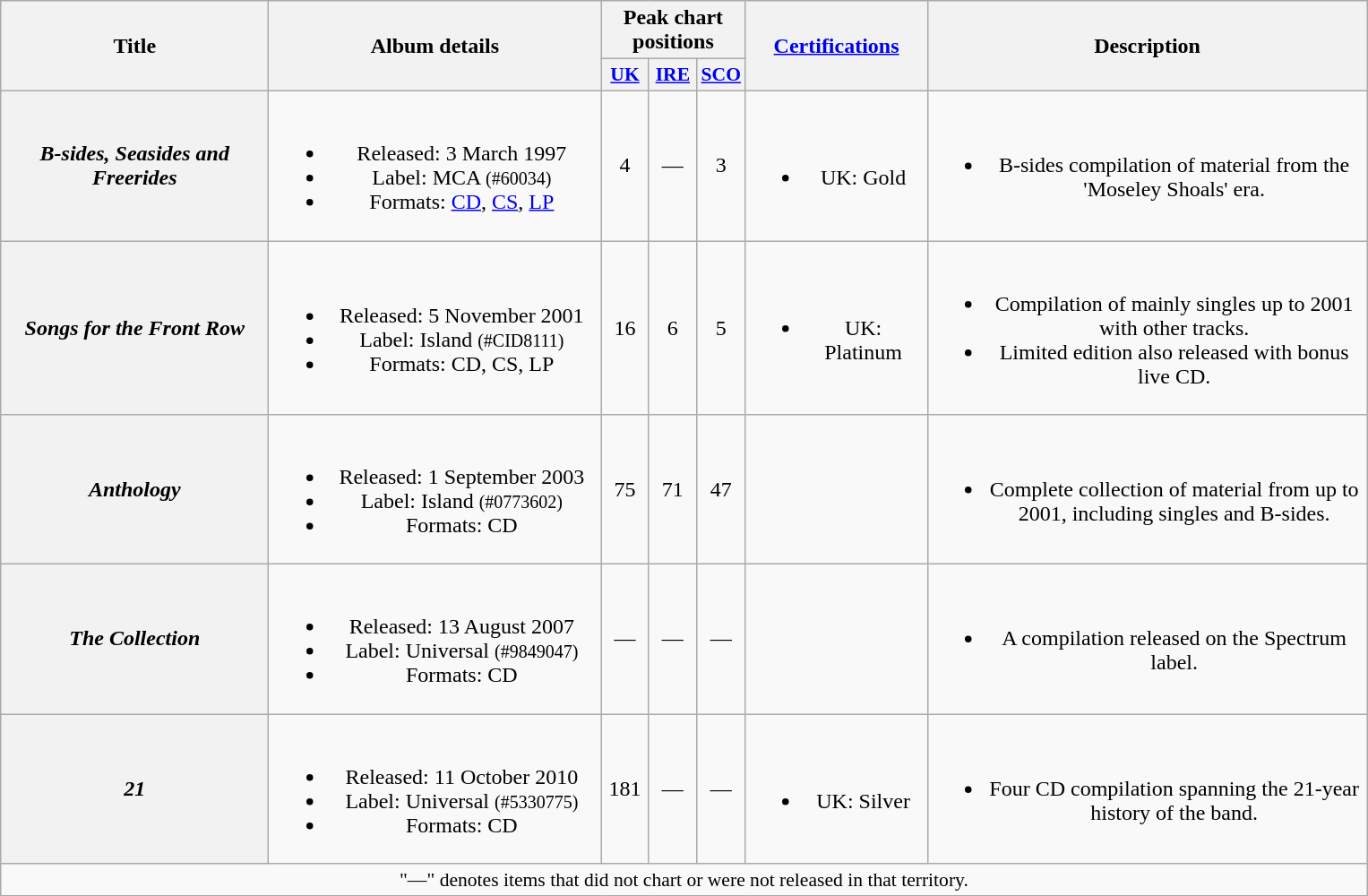<table class="wikitable plainrowheaders" style="text-align:center;">
<tr>
<th scope="col" rowspan="2" style="width:12em;">Title</th>
<th scope="col" rowspan="2" style="width:15em;">Album details</th>
<th scope="col" colspan="3">Peak chart positions</th>
<th rowspan="2" style="width:8em;"><a href='#'>Certifications</a></th>
<th scope="col" rowspan="2" style="width:20em;">Description</th>
</tr>
<tr>
<th style="width:2em;font-size:90%;"><a href='#'>UK</a><br></th>
<th style="width:2em;font-size:90%;"><a href='#'>IRE</a><br></th>
<th style="width:2em;font-size:90%;"><a href='#'>SCO</a><br></th>
</tr>
<tr>
<th scope="row"><em>B-sides, Seasides and Freerides</em></th>
<td><br><ul><li>Released: 3 March 1997</li><li>Label: MCA <small>(#60034)</small></li><li>Formats: <a href='#'>CD</a>, <a href='#'>CS</a>, <a href='#'>LP</a></li></ul></td>
<td>4</td>
<td>—</td>
<td>3</td>
<td><br><ul><li>UK: Gold</li></ul></td>
<td><br><ul><li>B-sides compilation of material from the 'Moseley Shoals' era.</li></ul></td>
</tr>
<tr>
<th scope="row"><em>Songs for the Front Row</em></th>
<td><br><ul><li>Released: 5 November 2001</li><li>Label: Island <small>(#CID8111)</small></li><li>Formats: CD, CS, LP</li></ul></td>
<td>16</td>
<td>6</td>
<td>5</td>
<td><br><ul><li>UK: Platinum</li></ul></td>
<td><br><ul><li>Compilation of mainly singles up to 2001 with other tracks.</li><li>Limited edition also released with bonus live CD.</li></ul></td>
</tr>
<tr>
<th scope="row"><em>Anthology</em></th>
<td><br><ul><li>Released: 1 September 2003</li><li>Label: Island <small>(#0773602)</small></li><li>Formats: CD</li></ul></td>
<td>75</td>
<td>71</td>
<td>47</td>
<td></td>
<td><br><ul><li>Complete collection of material from up to 2001, including singles and B-sides.</li></ul></td>
</tr>
<tr>
<th scope="row"><em>The Collection</em></th>
<td><br><ul><li>Released: 13 August 2007</li><li>Label: Universal <small>(#9849047)</small></li><li>Formats: CD</li></ul></td>
<td>—</td>
<td>—</td>
<td>—</td>
<td></td>
<td><br><ul><li>A compilation released on the Spectrum label.</li></ul></td>
</tr>
<tr>
<th scope="row"><em>21</em></th>
<td><br><ul><li>Released: 11 October 2010</li><li>Label: Universal <small>(#5330775)</small></li><li>Formats: CD</li></ul></td>
<td>181</td>
<td>—</td>
<td>—</td>
<td><br><ul><li>UK: Silver</li></ul></td>
<td><br><ul><li>Four CD compilation spanning the 21-year history of the band.</li></ul></td>
</tr>
<tr>
<td align="center" colspan="15" style="font-size:90%">"—" denotes items that did not chart or were not released in that territory.</td>
</tr>
</table>
